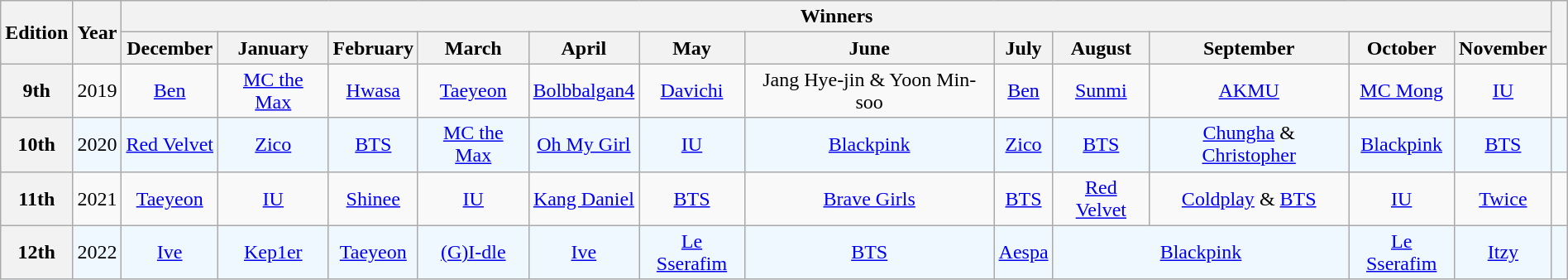<table class="wikitable plainrowheaders" style="text-align:center; width:100%">
<tr>
<th scope="col" rowspan="2" style="width:3%">Edition</th>
<th scope="col" rowspan="2" style="width:2%">Year</th>
<th scope="col" colspan="12">Winners</th>
<th scope="col" rowspan="2" style="width:1%"></th>
</tr>
<tr>
<th scope="col">December</th>
<th scope="col">January</th>
<th scope="col">February</th>
<th scope="col">March</th>
<th scope="col">April</th>
<th scope="col">May</th>
<th scope="col">June</th>
<th scope="col">July</th>
<th scope="col">August</th>
<th scope="col">September</th>
<th scope="col">October</th>
<th scope="col">November</th>
</tr>
<tr>
<th scope="row" style="text-align:center">9th</th>
<td>2019</td>
<td><a href='#'>Ben</a></td>
<td><a href='#'>MC the Max</a></td>
<td><a href='#'>Hwasa</a></td>
<td><a href='#'>Taeyeon</a></td>
<td><a href='#'>Bolbbalgan4</a></td>
<td><a href='#'>Davichi</a></td>
<td>Jang Hye-jin & Yoon Min-soo</td>
<td><a href='#'>Ben</a></td>
<td><a href='#'>Sunmi</a></td>
<td><a href='#'>AKMU</a></td>
<td><a href='#'>MC Mong</a></td>
<td><a href='#'>IU</a></td>
<td></td>
</tr>
<tr style="background:#F0F8FF">
<th scope="row" style="text-align:center">10th</th>
<td>2020</td>
<td><a href='#'>Red Velvet</a></td>
<td><a href='#'>Zico</a></td>
<td><a href='#'>BTS</a></td>
<td><a href='#'>MC the Max</a></td>
<td><a href='#'>Oh My Girl</a></td>
<td><a href='#'>IU</a></td>
<td><a href='#'>Blackpink</a></td>
<td><a href='#'>Zico</a></td>
<td><a href='#'>BTS</a></td>
<td><a href='#'>Chungha</a> & <a href='#'>Christopher</a></td>
<td><a href='#'>Blackpink</a></td>
<td><a href='#'>BTS</a></td>
<td></td>
</tr>
<tr>
<th scope="row" style="text-align:center">11th</th>
<td>2021</td>
<td><a href='#'>Taeyeon</a></td>
<td><a href='#'>IU</a></td>
<td><a href='#'>Shinee</a></td>
<td><a href='#'>IU</a></td>
<td><a href='#'>Kang Daniel</a></td>
<td><a href='#'>BTS</a></td>
<td><a href='#'>Brave Girls</a></td>
<td><a href='#'>BTS</a></td>
<td><a href='#'>Red Velvet</a></td>
<td><a href='#'>Coldplay</a> & <a href='#'>BTS</a></td>
<td><a href='#'>IU</a></td>
<td><a href='#'>Twice</a></td>
<td></td>
</tr>
<tr style="background:#F0F8FF">
<th scope="row" style="text-align:center">12th</th>
<td>2022</td>
<td><a href='#'>Ive</a></td>
<td><a href='#'>Kep1er</a></td>
<td><a href='#'>Taeyeon</a></td>
<td><a href='#'>(G)I-dle</a></td>
<td><a href='#'>Ive</a></td>
<td><a href='#'>Le Sserafim</a></td>
<td><a href='#'>BTS</a></td>
<td><a href='#'>Aespa</a></td>
<td colspan="2"><a href='#'>Blackpink</a></td>
<td><a href='#'>Le Sserafim</a></td>
<td><a href='#'>Itzy</a></td>
<td></td>
</tr>
</table>
